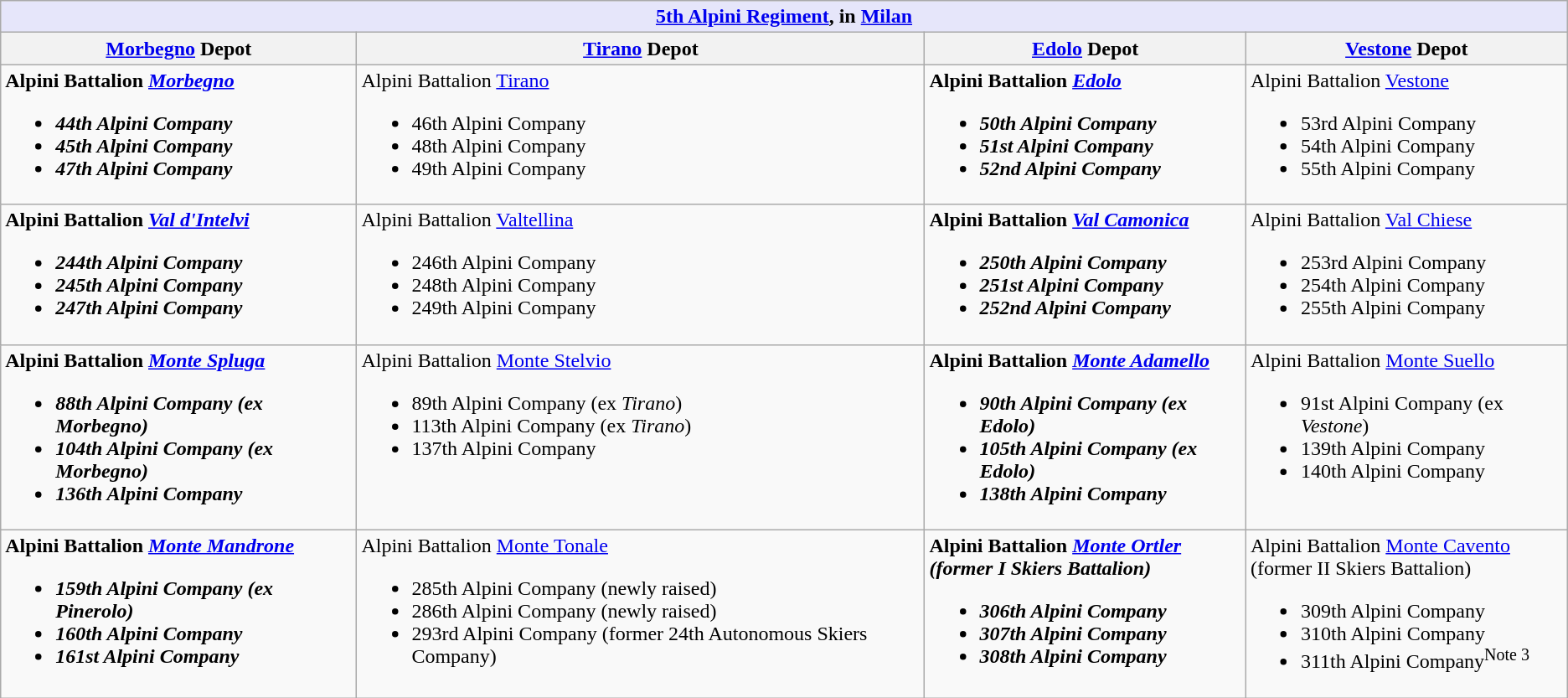<table class="wikitable">
<tr>
<th style="align: center; background: lavender;" colspan="4"><strong><a href='#'>5th Alpini Regiment</a></strong>, in <a href='#'>Milan</a></th>
</tr>
<tr>
<th><a href='#'>Morbegno</a> Depot</th>
<th><a href='#'>Tirano</a> Depot</th>
<th><a href='#'>Edolo</a> Depot</th>
<th><a href='#'>Vestone</a> Depot</th>
</tr>
<tr style="vertical-align: top;">
<td> <strong>Alpini Battalion <em><a href='#'>Morbegno</a><strong><em><br><ul><li> 44th Alpini Company</li><li> 45th Alpini Company</li><li> 47th Alpini Company</li></ul></td>
<td> </strong>Alpini Battalion </em><a href='#'>Tirano</a></em></strong><br><ul><li> 46th Alpini Company</li><li> 48th Alpini Company</li><li> 49th Alpini Company</li></ul></td>
<td> <strong>Alpini Battalion <em><a href='#'>Edolo</a><strong><em><br><ul><li> 50th Alpini Company</li><li> 51st Alpini Company</li><li> 52nd Alpini Company</li></ul></td>
<td> </strong>Alpini Battalion </em><a href='#'>Vestone</a></em></strong><br><ul><li> 53rd Alpini Company</li><li> 54th Alpini Company</li><li> 55th Alpini Company</li></ul></td>
</tr>
<tr style="vertical-align: top;">
<td> <strong>Alpini Battalion <em><a href='#'>Val d'Intelvi</a><strong><em><br><ul><li> 244th Alpini Company</li><li> 245th Alpini Company</li><li> 247th Alpini Company</li></ul></td>
<td> </strong>Alpini Battalion </em><a href='#'>Valtellina</a></em></strong><br><ul><li> 246th Alpini Company</li><li> 248th Alpini Company</li><li> 249th Alpini Company</li></ul></td>
<td> <strong>Alpini Battalion <em><a href='#'>Val Camonica</a><strong><em><br><ul><li> 250th Alpini Company</li><li> 251st Alpini Company</li><li> 252nd Alpini Company</li></ul></td>
<td> </strong>Alpini Battalion </em><a href='#'>Val Chiese</a></em></strong><br><ul><li> 253rd Alpini Company</li><li> 254th Alpini Company</li><li> 255th Alpini Company</li></ul></td>
</tr>
<tr style="vertical-align: top;">
<td> <strong>Alpini Battalion <em><a href='#'>Monte Spluga</a><strong><em><br><ul><li> 88th Alpini Company (ex </em>Morbegno<em>)</li><li> 104th Alpini Company (ex </em>Morbegno<em>)</li><li> 136th Alpini Company</li></ul></td>
<td> </strong>Alpini Battalion </em><a href='#'>Monte Stelvio</a></em></strong><br><ul><li> 89th Alpini Company (ex <em>Tirano</em>)</li><li> 113th Alpini Company (ex <em>Tirano</em>)</li><li> 137th Alpini Company</li></ul></td>
<td> <strong>Alpini Battalion <em><a href='#'>Monte Adamello</a><strong><em><br><ul><li> 90th Alpini Company (ex </em>Edolo<em>)</li><li> 105th Alpini Company (ex </em>Edolo<em>)</li><li> 138th Alpini Company</li></ul></td>
<td> </strong>Alpini Battalion </em><a href='#'>Monte Suello</a></em></strong><br><ul><li> 91st Alpini Company (ex <em>Vestone</em>)</li><li> 139th Alpini Company</li><li> 140th Alpini Company</li></ul></td>
</tr>
<tr style="vertical-align: top;">
<td> <strong>Alpini Battalion <em><a href='#'>Monte Mandrone</a><strong><em><br><ul><li> 159th Alpini Company (ex </em>Pinerolo<em>)</li><li> 160th Alpini Company</li><li> 161st Alpini Company</li></ul></td>
<td> </strong>Alpini Battalion </em><a href='#'>Monte Tonale</a></em></strong><br><ul><li> 285th Alpini Company (newly raised)</li><li> 286th Alpini Company (newly raised)</li><li> 293rd Alpini Company (former 24th Autonomous Skiers Company)</li></ul></td>
<td> <strong>Alpini Battalion <em><a href='#'>Monte Ortler</a><strong><em><br>(former I Skiers Battalion)<br><ul><li> 306th Alpini Company</li><li> 307th Alpini Company</li><li> 308th Alpini Company</li></ul></td>
<td> </strong>Alpini Battalion </em><a href='#'>Monte Cavento</a></em></strong><br>(former II Skiers Battalion)<br><ul><li> 309th Alpini Company</li><li> 310th Alpini Company</li><li> 311th Alpini Company<sup>Note 3</sup></li></ul></td>
</tr>
</table>
